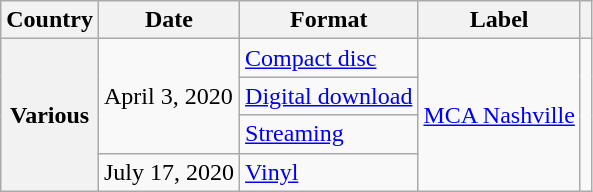<table class="wikitable plainrowheaders">
<tr>
<th>Country</th>
<th>Date</th>
<th>Format</th>
<th>Label</th>
<th></th>
</tr>
<tr>
<th scope="row" rowspan="4">Various</th>
<td rowspan="3">April 3, 2020</td>
<td><a href='#'>Compact disc</a></td>
<td rowspan="4"><a href='#'>MCA Nashville</a></td>
<td rowspan="4"></td>
</tr>
<tr>
<td><a href='#'>Digital download</a></td>
</tr>
<tr>
<td><a href='#'>Streaming</a></td>
</tr>
<tr>
<td>July 17, 2020</td>
<td><a href='#'>Vinyl</a></td>
</tr>
</table>
